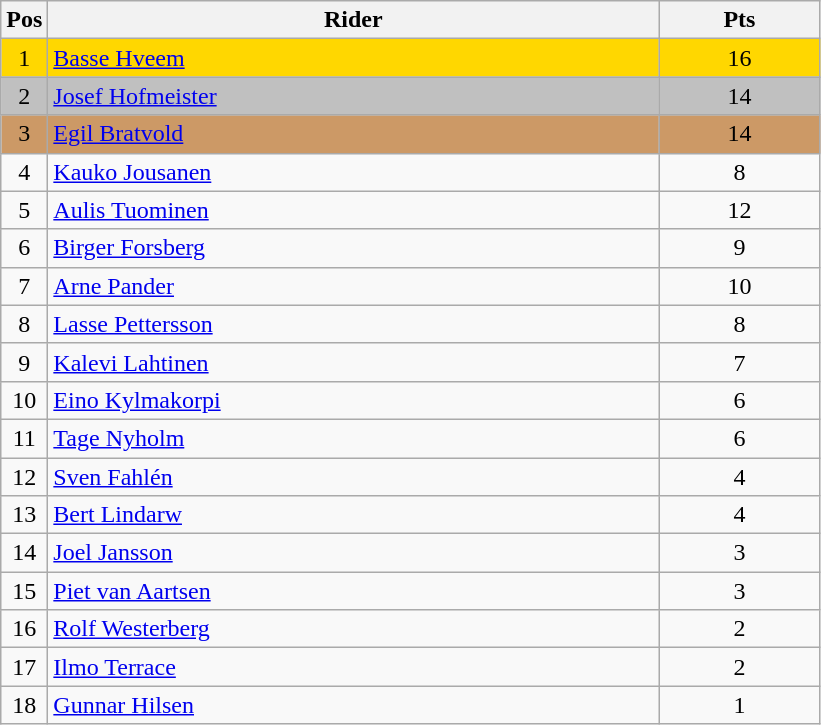<table class="wikitable" style="font-size: 100%">
<tr>
<th width=20>Pos</th>
<th width=400>Rider</th>
<th width=100>Pts</th>
</tr>
<tr align=center style="background-color: gold;">
<td>1</td>
<td align="left"> <a href='#'>Basse Hveem</a></td>
<td>16</td>
</tr>
<tr align=center style="background-color: silver;">
<td>2</td>
<td align="left"> <a href='#'>Josef Hofmeister</a></td>
<td>14</td>
</tr>
<tr align=center style="background-color: #cc9966;">
<td>3</td>
<td align="left"> <a href='#'>Egil Bratvold</a></td>
<td>14</td>
</tr>
<tr align=center>
<td>4</td>
<td align="left"> <a href='#'>Kauko Jousanen</a></td>
<td>8</td>
</tr>
<tr align=center>
<td>5</td>
<td align="left"> <a href='#'>Aulis Tuominen</a></td>
<td>12</td>
</tr>
<tr align=center>
<td>6</td>
<td align="left"> <a href='#'>Birger Forsberg</a></td>
<td>9</td>
</tr>
<tr align=center>
<td>7</td>
<td align="left"> <a href='#'>Arne Pander</a></td>
<td>10</td>
</tr>
<tr align=center>
<td>8</td>
<td align="left"> <a href='#'>Lasse Pettersson</a></td>
<td>8</td>
</tr>
<tr align=center>
<td>9</td>
<td align="left"> <a href='#'>Kalevi Lahtinen</a></td>
<td>7</td>
</tr>
<tr align=center>
<td>10</td>
<td align="left"> <a href='#'>Eino Kylmakorpi</a></td>
<td>6</td>
</tr>
<tr align=center>
<td>11</td>
<td align="left"> <a href='#'>Tage Nyholm</a></td>
<td>6</td>
</tr>
<tr align=center>
<td>12</td>
<td align="left"> <a href='#'>Sven Fahlén</a></td>
<td>4</td>
</tr>
<tr align=center>
<td>13</td>
<td align="left"> <a href='#'>Bert Lindarw</a></td>
<td>4</td>
</tr>
<tr align=center>
<td>14</td>
<td align="left"> <a href='#'>Joel Jansson</a></td>
<td>3</td>
</tr>
<tr align=center>
<td>15</td>
<td align="left"> <a href='#'>Piet van Aartsen</a></td>
<td>3</td>
</tr>
<tr align=center>
<td>16</td>
<td align="left"> <a href='#'>Rolf Westerberg</a></td>
<td>2</td>
</tr>
<tr align=center>
<td>17</td>
<td align="left"> <a href='#'>Ilmo Terrace</a></td>
<td>2</td>
</tr>
<tr align=center>
<td>18</td>
<td align="left"> <a href='#'>Gunnar Hilsen</a></td>
<td>1</td>
</tr>
</table>
